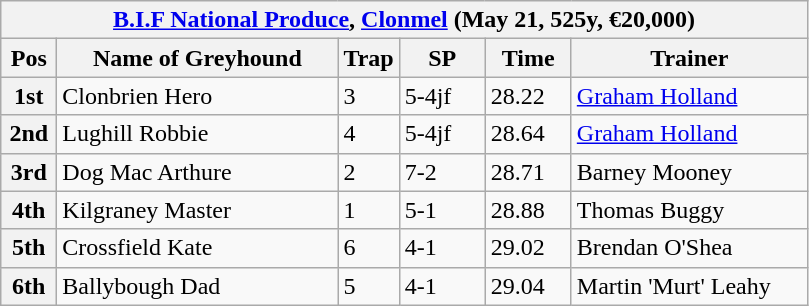<table class="wikitable">
<tr>
<th colspan="6"><a href='#'>B.I.F National Produce</a>, <a href='#'>Clonmel</a> (May 21, 525y, €20,000)</th>
</tr>
<tr>
<th width=30>Pos</th>
<th width=180>Name of Greyhound</th>
<th width=30>Trap</th>
<th width=50>SP</th>
<th width=50>Time</th>
<th width=150>Trainer</th>
</tr>
<tr>
<th>1st</th>
<td>Clonbrien Hero </td>
<td>3</td>
<td>5-4jf</td>
<td>28.22</td>
<td><a href='#'>Graham Holland</a></td>
</tr>
<tr>
<th>2nd</th>
<td>Lughill Robbie</td>
<td>4</td>
<td>5-4jf</td>
<td>28.64</td>
<td><a href='#'>Graham Holland</a></td>
</tr>
<tr>
<th>3rd</th>
<td>Dog Mac Arthure</td>
<td>2</td>
<td>7-2</td>
<td>28.71</td>
<td>Barney Mooney</td>
</tr>
<tr>
<th>4th</th>
<td>Kilgraney Master</td>
<td>1</td>
<td>5-1</td>
<td>28.88</td>
<td>Thomas Buggy</td>
</tr>
<tr>
<th>5th</th>
<td>Crossfield Kate</td>
<td>6</td>
<td>4-1</td>
<td>29.02</td>
<td>Brendan O'Shea</td>
</tr>
<tr>
<th>6th</th>
<td>Ballybough Dad</td>
<td>5</td>
<td>4-1</td>
<td>29.04</td>
<td>Martin 'Murt' Leahy</td>
</tr>
</table>
